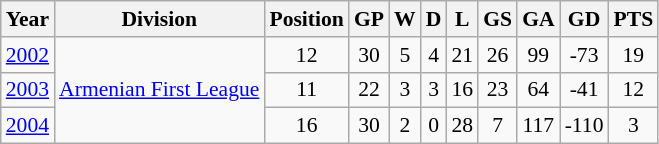<table class="wikitable"  style="font-size:90%; text-align:center;">
<tr>
<th>Year</th>
<th>Division</th>
<th>Position</th>
<th>GP</th>
<th>W</th>
<th>D</th>
<th>L</th>
<th>GS</th>
<th>GA</th>
<th>GD</th>
<th>PTS</th>
</tr>
<tr>
<td><a href='#'>2002</a></td>
<td rowspan="3"><a href='#'>Armenian First League</a></td>
<td>12</td>
<td>30</td>
<td>5</td>
<td>4</td>
<td>21</td>
<td>26</td>
<td>99</td>
<td>-73</td>
<td>19</td>
</tr>
<tr>
<td><a href='#'>2003</a></td>
<td>11</td>
<td>22</td>
<td>3</td>
<td>3</td>
<td>16</td>
<td>23</td>
<td>64</td>
<td>-41</td>
<td>12</td>
</tr>
<tr>
<td><a href='#'>2004</a></td>
<td>16</td>
<td>30</td>
<td>2</td>
<td>0</td>
<td>28</td>
<td>7</td>
<td>117</td>
<td>-110</td>
<td>3</td>
</tr>
</table>
